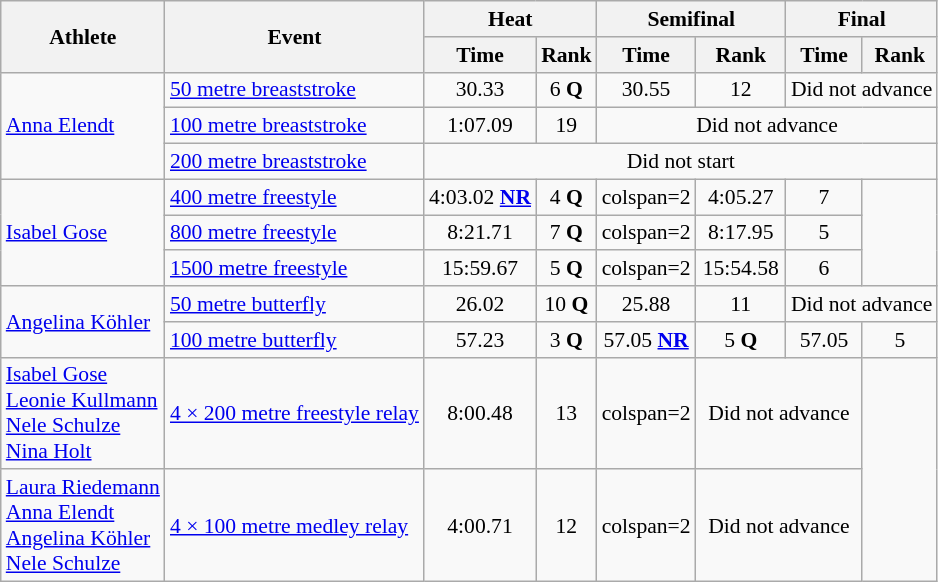<table class="wikitable" style="font-size:90%;">
<tr>
<th rowspan="2">Athlete</th>
<th rowspan="2">Event</th>
<th colspan="2">Heat</th>
<th colspan="2">Semifinal</th>
<th colspan="2">Final</th>
</tr>
<tr>
<th>Time</th>
<th>Rank</th>
<th>Time</th>
<th>Rank</th>
<th>Time</th>
<th>Rank</th>
</tr>
<tr align=center>
<td align=left rowspan=3><a href='#'>Anna Elendt</a></td>
<td align=left><a href='#'>50 metre breaststroke</a></td>
<td>30.33</td>
<td>6 <strong>Q</strong></td>
<td>30.55</td>
<td>12</td>
<td colspan=2>Did not advance</td>
</tr>
<tr align=center>
<td align=left><a href='#'>100 metre breaststroke</a></td>
<td>1:07.09</td>
<td>19</td>
<td colspan=4>Did not advance</td>
</tr>
<tr align=center>
<td align=left><a href='#'>200 metre breaststroke</a></td>
<td colspan=6>Did not start</td>
</tr>
<tr align=center>
<td align=left rowspan=3><a href='#'>Isabel Gose</a></td>
<td align=left><a href='#'>400 metre freestyle</a></td>
<td>4:03.02 <strong><a href='#'>NR</a></strong></td>
<td>4 <strong>Q</strong></td>
<td>colspan=2</td>
<td>4:05.27</td>
<td>7</td>
</tr>
<tr align=center>
<td align=left><a href='#'>800 metre freestyle</a></td>
<td>8:21.71</td>
<td>7 <strong>Q</strong></td>
<td>colspan=2</td>
<td>8:17.95</td>
<td>5</td>
</tr>
<tr align=center>
<td align=left><a href='#'>1500 metre freestyle</a></td>
<td>15:59.67</td>
<td>5 <strong>Q</strong></td>
<td>colspan=2</td>
<td>15:54.58</td>
<td>6</td>
</tr>
<tr align=center>
<td align=left rowspan=2><a href='#'>Angelina Köhler</a></td>
<td align=left><a href='#'>50 metre butterfly</a></td>
<td>26.02</td>
<td>10 <strong>Q</strong></td>
<td>25.88</td>
<td>11</td>
<td colspan=2>Did not advance</td>
</tr>
<tr align=center>
<td align=left><a href='#'>100 metre butterfly</a></td>
<td>57.23</td>
<td>3 <strong>Q</strong></td>
<td>57.05 <strong><a href='#'>NR</a></strong></td>
<td>5 <strong>Q</strong></td>
<td>57.05</td>
<td>5</td>
</tr>
<tr align=center>
<td align=left><a href='#'>Isabel Gose</a><br><a href='#'>Leonie Kullmann</a><br><a href='#'>Nele Schulze</a><br><a href='#'>Nina Holt</a></td>
<td align=left><a href='#'>4 × 200 metre freestyle relay</a></td>
<td>8:00.48</td>
<td>13</td>
<td>colspan=2</td>
<td colspan=2>Did not advance</td>
</tr>
<tr align=center>
<td align=left><a href='#'>Laura Riedemann</a><br><a href='#'>Anna Elendt</a><br><a href='#'>Angelina Köhler</a><br><a href='#'>Nele Schulze</a></td>
<td align=left><a href='#'>4 × 100 metre medley relay</a></td>
<td>4:00.71</td>
<td>12</td>
<td>colspan=2</td>
<td colspan=2>Did not advance</td>
</tr>
</table>
